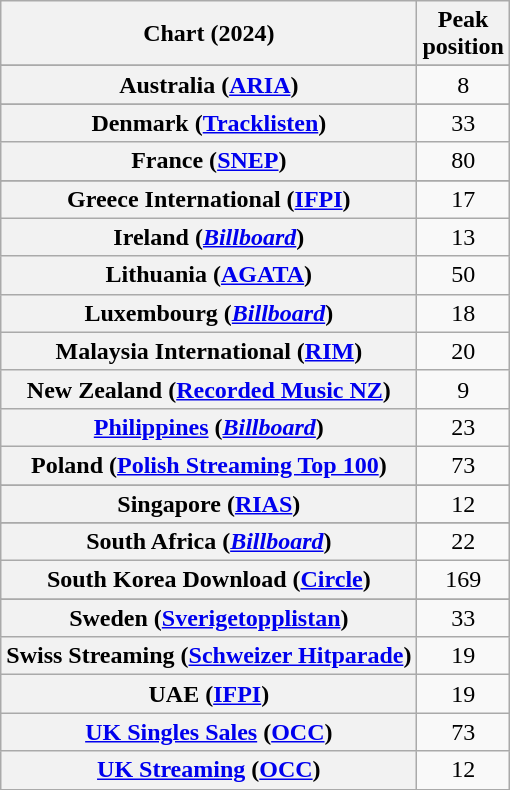<table class="wikitable sortable plainrowheaders" style="text-align:center">
<tr>
<th scope="col">Chart (2024)</th>
<th scope="col">Peak<br>position</th>
</tr>
<tr>
</tr>
<tr>
<th scope="row">Australia (<a href='#'>ARIA</a>)</th>
<td>8</td>
</tr>
<tr>
</tr>
<tr>
</tr>
<tr>
</tr>
<tr>
</tr>
<tr>
<th scope="row">Denmark (<a href='#'>Tracklisten</a>)</th>
<td>33</td>
</tr>
<tr>
<th scope="row">France (<a href='#'>SNEP</a>)</th>
<td>80</td>
</tr>
<tr>
</tr>
<tr>
<th scope="row">Greece International (<a href='#'>IFPI</a>)</th>
<td>17</td>
</tr>
<tr>
<th scope="row">Ireland (<em><a href='#'>Billboard</a></em>)</th>
<td>13</td>
</tr>
<tr>
<th scope="row">Lithuania (<a href='#'>AGATA</a>)</th>
<td>50</td>
</tr>
<tr>
<th scope="row">Luxembourg (<em><a href='#'>Billboard</a></em>)</th>
<td>18</td>
</tr>
<tr>
<th scope="row">Malaysia International (<a href='#'>RIM</a>)</th>
<td>20</td>
</tr>
<tr>
<th scope="row">New Zealand (<a href='#'>Recorded Music NZ</a>)</th>
<td>9</td>
</tr>
<tr>
<th scope="row"><a href='#'>Philippines</a> (<em><a href='#'>Billboard</a></em>)</th>
<td>23</td>
</tr>
<tr>
<th scope="row">Poland (<a href='#'>Polish Streaming Top 100</a>)</th>
<td>73</td>
</tr>
<tr>
</tr>
<tr>
<th scope="row">Singapore (<a href='#'>RIAS</a>)</th>
<td>12</td>
</tr>
<tr>
</tr>
<tr>
<th scope="row">South Africa (<em><a href='#'>Billboard</a></em>)</th>
<td>22</td>
</tr>
<tr>
<th scope="row">South Korea Download (<a href='#'>Circle</a>)</th>
<td>169</td>
</tr>
<tr>
</tr>
<tr>
<th scope="row">Sweden (<a href='#'>Sverigetopplistan</a>)</th>
<td>33</td>
</tr>
<tr>
<th scope="row">Swiss Streaming (<a href='#'>Schweizer Hitparade</a>)</th>
<td>19</td>
</tr>
<tr>
<th scope="row">UAE (<a href='#'>IFPI</a>)</th>
<td>19</td>
</tr>
<tr>
<th scope="row"><a href='#'>UK Singles Sales</a> (<a href='#'>OCC</a>)</th>
<td>73</td>
</tr>
<tr>
<th scope="row"><a href='#'>UK Streaming</a> (<a href='#'>OCC</a>)</th>
<td>12</td>
</tr>
<tr>
</tr>
</table>
